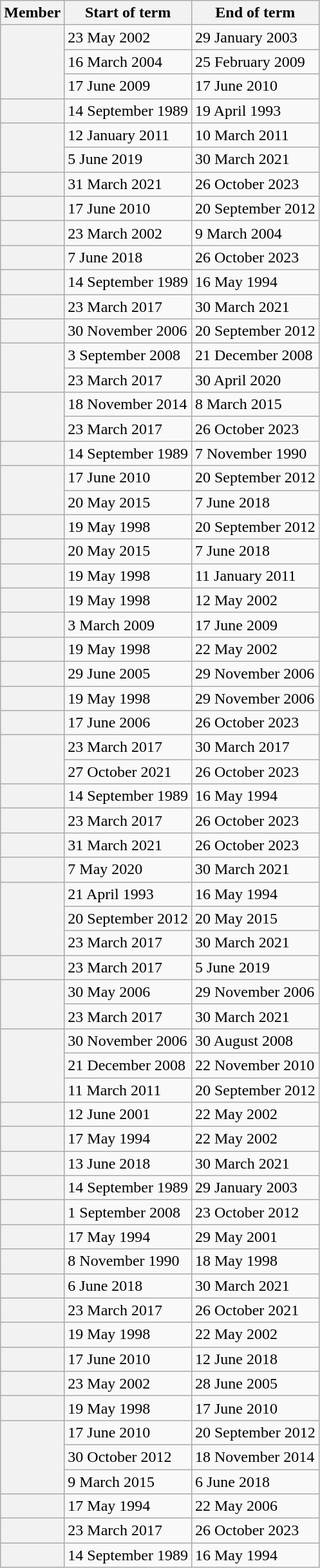<table class="wikitable sortable">
<tr>
<th scope="col">Member</th>
<th scope="col">Start of term</th>
<th scope="col">End of term</th>
</tr>
<tr>
<th scope="rowgroup" rowspan="3"></th>
<td>23 May 2002</td>
<td>29 January 2003</td>
</tr>
<tr>
<td>16 March 2004</td>
<td>25 February 2009</td>
</tr>
<tr>
<td>17 June 2009</td>
<td>17 June 2010</td>
</tr>
<tr>
<th scope="row"></th>
<td>14 September 1989</td>
<td>19 April 1993</td>
</tr>
<tr>
<th scope="rowgroup" rowspan="2"></th>
<td>12 January 2011</td>
<td>10 March 2011</td>
</tr>
<tr>
<td>5 June 2019</td>
<td>30 March 2021</td>
</tr>
<tr>
<th scope="row"></th>
<td>31 March 2021</td>
<td>26 October 2023</td>
</tr>
<tr>
<th scope="row"></th>
<td>17 June 2010</td>
<td>20 September 2012</td>
</tr>
<tr>
<th scope="row"></th>
<td>23 March 2002</td>
<td>9 March 2004</td>
</tr>
<tr>
<th scope="row"></th>
<td>7 June 2018</td>
<td>26 October 2023</td>
</tr>
<tr>
<th scope="row"></th>
<td>14 September 1989</td>
<td>16 May 1994</td>
</tr>
<tr>
<th scope="row"></th>
<td>23 March 2017</td>
<td>30 March 2021</td>
</tr>
<tr>
<th scope="row"></th>
<td>30 November 2006</td>
<td>20 September 2012</td>
</tr>
<tr>
<th scope="rowgroup" rowspan="2"></th>
<td>3 September 2008</td>
<td>21 December 2008</td>
</tr>
<tr>
<td>23 March 2017</td>
<td>30 April 2020</td>
</tr>
<tr>
<th scope="rowgroup" rowspan="2"></th>
<td>18 November 2014</td>
<td>8 March 2015</td>
</tr>
<tr>
<td>23 March 2017</td>
<td>26 October 2023</td>
</tr>
<tr>
<th scope="row"></th>
<td>14 September 1989</td>
<td>7 November 1990</td>
</tr>
<tr>
<th scope="rowgroup" rowspan="2"></th>
<td>17 June 2010</td>
<td>20 September 2012</td>
</tr>
<tr>
<td>20 May 2015</td>
<td>7 June 2018</td>
</tr>
<tr>
<th scope="row"></th>
<td>19 May 1998</td>
<td>20 September 2012</td>
</tr>
<tr>
<th scope="row"></th>
<td>20 May 2015</td>
<td>7 June 2018</td>
</tr>
<tr>
<th scope="row"></th>
<td>19 May 1998</td>
<td>11 January 2011</td>
</tr>
<tr>
<th scope="row"></th>
<td>19 May 1998</td>
<td>12 May 2002</td>
</tr>
<tr>
<th scope="row"></th>
<td>3 March 2009</td>
<td>17 June 2009</td>
</tr>
<tr>
<th scope="row"></th>
<td>19 May 1998</td>
<td>22 May 2002</td>
</tr>
<tr>
<th scope="row"></th>
<td>29 June 2005</td>
<td>29 November 2006</td>
</tr>
<tr>
<th scope="row"></th>
<td>19 May 1998</td>
<td>29 November 2006</td>
</tr>
<tr>
<th scope="row"></th>
<td>17 June 2006</td>
<td>26 October 2023</td>
</tr>
<tr>
<th scope="rowgroup" rowspan="2"></th>
<td>23 March 2017</td>
<td>30 March 2017</td>
</tr>
<tr>
<td>27 October 2021</td>
<td>26 October 2023</td>
</tr>
<tr>
<th scope="row"></th>
<td>14 September 1989</td>
<td>16 May 1994</td>
</tr>
<tr>
<th scope="row"></th>
<td>23 March 2017</td>
<td>26 October 2023</td>
</tr>
<tr>
<th scope="row"></th>
<td>31 March 2021</td>
<td>26 October 2023</td>
</tr>
<tr>
<th scope="row"></th>
<td>7 May 2020</td>
<td>30 March 2021</td>
</tr>
<tr>
<th scope="rowgroup" rowspan="3"></th>
<td>21 April 1993</td>
<td>16 May 1994</td>
</tr>
<tr>
<td>20 September 2012</td>
<td>20 May 2015</td>
</tr>
<tr>
<td>23 March 2017</td>
<td>30 March 2021</td>
</tr>
<tr>
<th scope="row"></th>
<td>23 March 2017</td>
<td>5 June 2019</td>
</tr>
<tr>
<th scope="rowgroup" rowspan="2"></th>
<td>30 May 2006</td>
<td>29 November 2006</td>
</tr>
<tr>
<td>23 March 2017</td>
<td>30 March 2021</td>
</tr>
<tr>
<th scope="rowgroup" rowspan="3"></th>
<td>30 November 2006</td>
<td>30 August 2008</td>
</tr>
<tr>
<td>21 December 2008</td>
<td>22 November 2010</td>
</tr>
<tr>
<td>11 March 2011</td>
<td>20 September 2012</td>
</tr>
<tr>
<th scope="row"></th>
<td>12 June 2001</td>
<td>22 May 2002</td>
</tr>
<tr>
<th scope="row"></th>
<td>17 May 1994</td>
<td>22 May 2002</td>
</tr>
<tr>
<th scope="row"></th>
<td>13 June 2018</td>
<td>30 March 2021</td>
</tr>
<tr>
<th scope="row"></th>
<td>14 September 1989</td>
<td>29 January 2003</td>
</tr>
<tr>
<th scope="row"></th>
<td>1 September 2008</td>
<td>23 October 2012</td>
</tr>
<tr>
<th scope="row"></th>
<td>17 May 1994</td>
<td>29 May 2001</td>
</tr>
<tr>
<th scope="row"></th>
<td>8 November 1990</td>
<td>18 May 1998</td>
</tr>
<tr>
<th scope="row"></th>
<td>6 June 2018</td>
<td>30 March 2021</td>
</tr>
<tr>
<th scope="row"></th>
<td>23 March 2017</td>
<td>26 October 2021</td>
</tr>
<tr>
<th scope="row"></th>
<td>19 May 1998</td>
<td>22 May 2002</td>
</tr>
<tr>
<th scope="row"></th>
<td>17 June 2010</td>
<td>12 June 2018</td>
</tr>
<tr>
<th scope="row"></th>
<td>23 May 2002</td>
<td>28 June 2005</td>
</tr>
<tr>
<th scope="row"></th>
<td>19 May 1998</td>
<td>17 June 2010</td>
</tr>
<tr>
<th scope="rowgroup" rowspan="3"></th>
<td>17 June 2010</td>
<td>20 September 2012</td>
</tr>
<tr>
<td>30 October 2012</td>
<td>18 November 2014</td>
</tr>
<tr>
<td>9 March 2015</td>
<td>6 June 2018</td>
</tr>
<tr>
<th scope="row"></th>
<td>17 May 1994</td>
<td>22 May 2006</td>
</tr>
<tr>
<th scope="row"></th>
<td>23 March 2017</td>
<td>26 October 2023</td>
</tr>
<tr>
<th scope="row"></th>
<td>14 September 1989</td>
<td>16 May 1994</td>
</tr>
</table>
